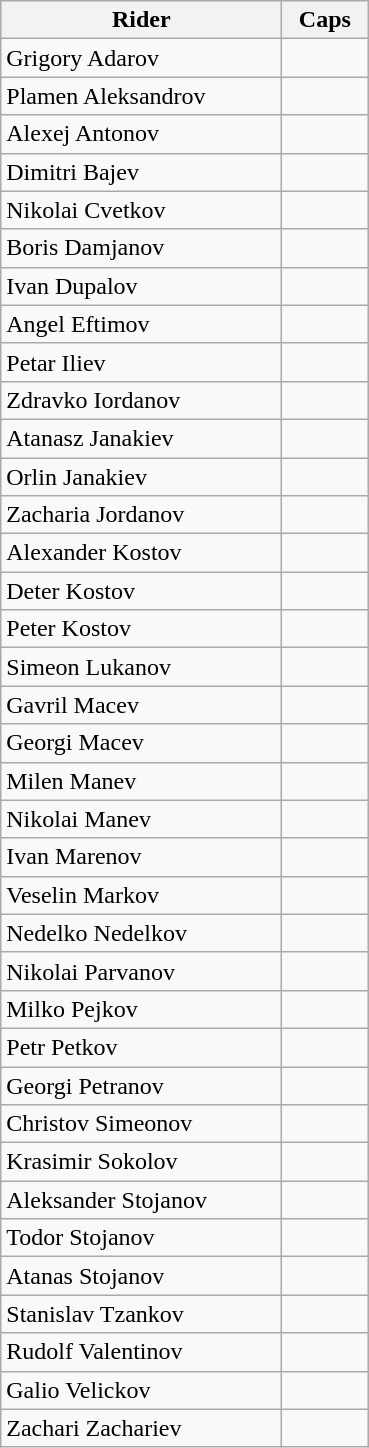<table class="sortable wikitable">
<tr>
<th width="180">Rider</th>
<th width="50">Caps</th>
</tr>
<tr>
<td>Grigory Adarov</td>
<td></td>
</tr>
<tr>
<td>Plamen Aleksandrov</td>
<td></td>
</tr>
<tr>
<td>Alexej Antonov</td>
<td></td>
</tr>
<tr>
<td>Dimitri Bajev</td>
<td></td>
</tr>
<tr>
<td>Nikolai Cvetkov</td>
<td></td>
</tr>
<tr>
<td>Boris Damjanov</td>
<td></td>
</tr>
<tr>
<td>Ivan Dupalov</td>
<td></td>
</tr>
<tr>
<td>Angel Eftimov</td>
<td></td>
</tr>
<tr>
<td>Petar Iliev</td>
<td></td>
</tr>
<tr>
<td>Zdravko Iordanov</td>
<td></td>
</tr>
<tr>
<td>Atanasz Janakiev</td>
<td></td>
</tr>
<tr>
<td>Orlin Janakiev</td>
<td></td>
</tr>
<tr>
<td>Zacharia Jordanov</td>
<td></td>
</tr>
<tr>
<td>Alexander Kostov</td>
<td></td>
</tr>
<tr>
<td>Deter Kostov</td>
<td></td>
</tr>
<tr>
<td>Peter Kostov</td>
<td></td>
</tr>
<tr>
<td>Simeon Lukanov</td>
<td></td>
</tr>
<tr>
<td>Gavril Macev</td>
<td></td>
</tr>
<tr>
<td>Georgi Macev</td>
<td></td>
</tr>
<tr>
<td>Milen Manev</td>
<td></td>
</tr>
<tr>
<td>Nikolai Manev</td>
<td></td>
</tr>
<tr>
<td>Ivan Marenov</td>
<td></td>
</tr>
<tr>
<td>Veselin Markov</td>
<td></td>
</tr>
<tr>
<td>Nedelko Nedelkov</td>
<td></td>
</tr>
<tr>
<td>Nikolai Parvanov</td>
<td></td>
</tr>
<tr>
<td>Milko Pejkov</td>
<td></td>
</tr>
<tr>
<td>Petr Petkov</td>
<td></td>
</tr>
<tr>
<td>Georgi Petranov</td>
<td></td>
</tr>
<tr>
<td>Christov Simeonov</td>
<td></td>
</tr>
<tr>
<td>Krasimir Sokolov</td>
<td></td>
</tr>
<tr>
<td>Aleksander Stojanov</td>
<td></td>
</tr>
<tr>
<td>Todor Stojanov</td>
<td></td>
</tr>
<tr>
<td>Atanas Stojanov</td>
<td></td>
</tr>
<tr>
<td>Stanislav Tzankov</td>
<td></td>
</tr>
<tr>
<td>Rudolf Valentinov</td>
<td></td>
</tr>
<tr>
<td>Galio Velickov</td>
<td></td>
</tr>
<tr>
<td>Zachari Zachariev</td>
<td></td>
</tr>
</table>
